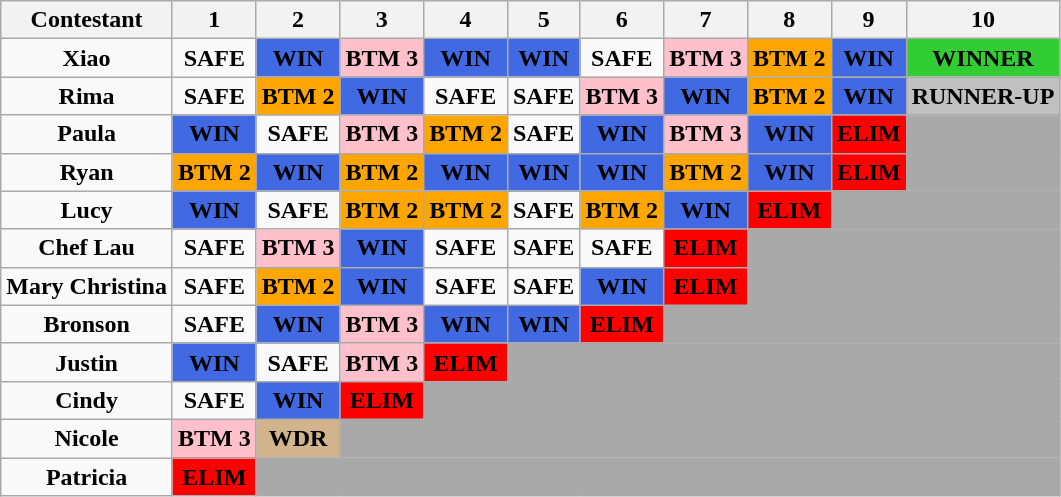<table class="wikitable" style="text-align:center">
<tr>
<th>Contestant</th>
<th>1</th>
<th>2</th>
<th>3</th>
<th>4</th>
<th>5</th>
<th>6</th>
<th>7</th>
<th>8</th>
<th>9</th>
<th>10</th>
</tr>
<tr>
<td><strong>Xiao</strong></td>
<td><strong>SAFE</strong></td>
<td bgcolor="royalblue"><strong>WIN</strong></td>
<td bgcolor="pink"><strong>BTM 3</strong></td>
<td bgcolor="royalblue"><strong>WIN</strong></td>
<td bgcolor="royalblue"><strong>WIN</strong></td>
<td><strong>SAFE</strong></td>
<td bgcolor="pink"><strong>BTM 3</strong></td>
<td bgcolor="orange"><strong>BTM 2</strong></td>
<td bgcolor="royalblue"><strong>WIN</strong></td>
<td bgcolor="limegreen"><strong>WINNER</strong></td>
</tr>
<tr>
<td><strong>Rima</strong></td>
<td><strong>SAFE</strong></td>
<td bgcolor="orange"><strong>BTM 2</strong></td>
<td bgcolor="royalblue"><strong>WIN</strong></td>
<td><strong>SAFE</strong></td>
<td><strong>SAFE</strong></td>
<td bgcolor="pink"><strong>BTM 3</strong></td>
<td bgcolor="royalblue"><strong>WIN</strong></td>
<td bgcolor="orange"><strong>BTM 2</strong></td>
<td bgcolor="royalblue"><strong>WIN</strong></td>
<td bgcolor="silver"><strong>RUNNER-UP</strong></td>
</tr>
<tr>
<td><strong>Paula</strong></td>
<td bgcolor="royalblue"><strong>WIN</strong></td>
<td><strong>SAFE</strong></td>
<td bgcolor="pink"><strong>BTM 3</strong></td>
<td bgcolor="orange"><strong>BTM 2</strong></td>
<td><strong>SAFE</strong></td>
<td bgcolor="royalblue"><strong>WIN</strong></td>
<td bgcolor="pink"><strong>BTM 3</strong></td>
<td bgcolor="royalblue"><strong>WIN</strong></td>
<td bgcolor="red"><strong>ELIM</strong></td>
<td colspan=9 style="background:darkgray;"></td>
</tr>
<tr>
<td><strong>Ryan</strong></td>
<td bgcolor="orange"><strong>BTM 2</strong></td>
<td bgcolor="royalblue"><strong>WIN</strong></td>
<td bgcolor="orange"><strong>BTM 2</strong></td>
<td bgcolor="royalblue"><strong>WIN</strong></td>
<td bgcolor="royalblue"><strong>WIN</strong></td>
<td bgcolor="royalblue"><strong>WIN</strong></td>
<td bgcolor="orange"><strong>BTM 2</strong></td>
<td bgcolor="royalblue"><strong>WIN</strong></td>
<td bgcolor="red"><strong>ELIM</strong></td>
<td colspan=9 style="background:darkgray;"></td>
</tr>
<tr>
<td><strong>Lucy</strong></td>
<td bgcolor="royalblue"><strong>WIN</strong></td>
<td><strong>SAFE</strong></td>
<td bgcolor="orange"><strong>BTM 2</strong></td>
<td bgcolor="orange"><strong>BTM 2</strong></td>
<td><strong>SAFE</strong></td>
<td bgcolor="orange"><strong>BTM 2</strong></td>
<td bgcolor="royalblue"><strong>WIN</strong></td>
<td bgcolor="red"><strong>ELIM</strong></td>
<td colspan=9 style="background:darkgray;"></td>
</tr>
<tr>
<td><strong>Chef Lau</strong></td>
<td><strong>SAFE</strong></td>
<td bgcolor="pink"><strong>BTM 3</strong></td>
<td bgcolor="royalblue"><strong>WIN</strong></td>
<td><strong>SAFE</strong></td>
<td><strong>SAFE</strong></td>
<td><strong>SAFE</strong></td>
<td bgcolor="red"><strong>ELIM</strong></td>
<td colspan=9 style="background:darkgray;"></td>
</tr>
<tr>
<td><strong>Mary Christina</strong></td>
<td><strong>SAFE</strong></td>
<td bgcolor="orange"><strong>BTM 2</strong></td>
<td bgcolor="royalblue"><strong>WIN</strong></td>
<td><strong>SAFE</strong></td>
<td><strong>SAFE</strong></td>
<td bgcolor="royalblue"><strong>WIN</strong></td>
<td bgcolor="red"><strong>ELIM</strong></td>
<td colspan=9 style="background:darkgray;"></td>
</tr>
<tr>
<td><strong>Bronson</strong></td>
<td><strong>SAFE</strong></td>
<td bgcolor="royalblue"><strong>WIN</strong></td>
<td bgcolor="pink"><strong>BTM 3</strong></td>
<td bgcolor="royalblue"><strong>WIN</strong></td>
<td bgcolor="royalblue"><strong>WIN</strong></td>
<td bgcolor="red"><strong>ELIM</strong></td>
<td colspan=9 style="background:darkgray;"></td>
</tr>
<tr>
<td><strong>Justin</strong></td>
<td bgcolor="royalblue"><strong>WIN</strong></td>
<td><strong>SAFE</strong></td>
<td bgcolor="pink"><strong>BTM 3</strong></td>
<td bgcolor="red"><strong>ELIM</strong></td>
<td colspan=9 style="background:darkgray;"></td>
</tr>
<tr>
<td><strong>Cindy</strong></td>
<td><strong>SAFE</strong></td>
<td bgcolor="royalblue"><strong>WIN</strong></td>
<td bgcolor="red"><strong>ELIM</strong></td>
<td colspan=9 style="background:darkgray;"></td>
</tr>
<tr>
<td><strong>Nicole</strong></td>
<td bgcolor="pink"><strong>BTM 3</strong></td>
<td style="background:tan;"><strong>WDR</strong></td>
<td colspan=9 style="background:darkgray;"></td>
</tr>
<tr>
<td><strong>Patricia</strong></td>
<td bgcolor="red"><strong>ELIM</strong></td>
<td colspan=9 style="background:darkgray;"></td>
</tr>
</table>
